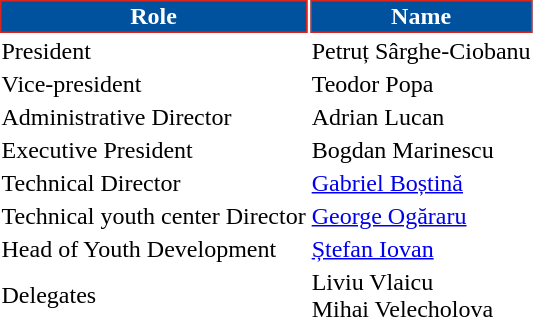<table class="toccolours">
<tr>
<th style="background:#00519e;color:#FFFFFF;border:1.5px solid #db261d">Role</th>
<th style="background:#00519e;color:#FFFFFF;border:1.5px solid #db261d">Name</th>
</tr>
<tr>
<td>President</td>
<td> Petruț Sârghe-Ciobanu</td>
</tr>
<tr>
<td>Vice-president</td>
<td> Teodor Popa</td>
</tr>
<tr>
<td>Administrative Director</td>
<td> Adrian Lucan</td>
</tr>
<tr>
<td>Executive President</td>
<td> Bogdan Marinescu</td>
</tr>
<tr>
<td>Technical Director</td>
<td> <a href='#'>Gabriel Boștină</a></td>
</tr>
<tr>
<td>Technical youth center Director</td>
<td> <a href='#'>George Ogăraru</a></td>
</tr>
<tr>
<td>Head of Youth Development</td>
<td> <a href='#'>Ștefan Iovan</a></td>
</tr>
<tr>
<td>Delegates</td>
<td> Liviu Vlaicu <br>  Mihai Velecholova</td>
</tr>
</table>
